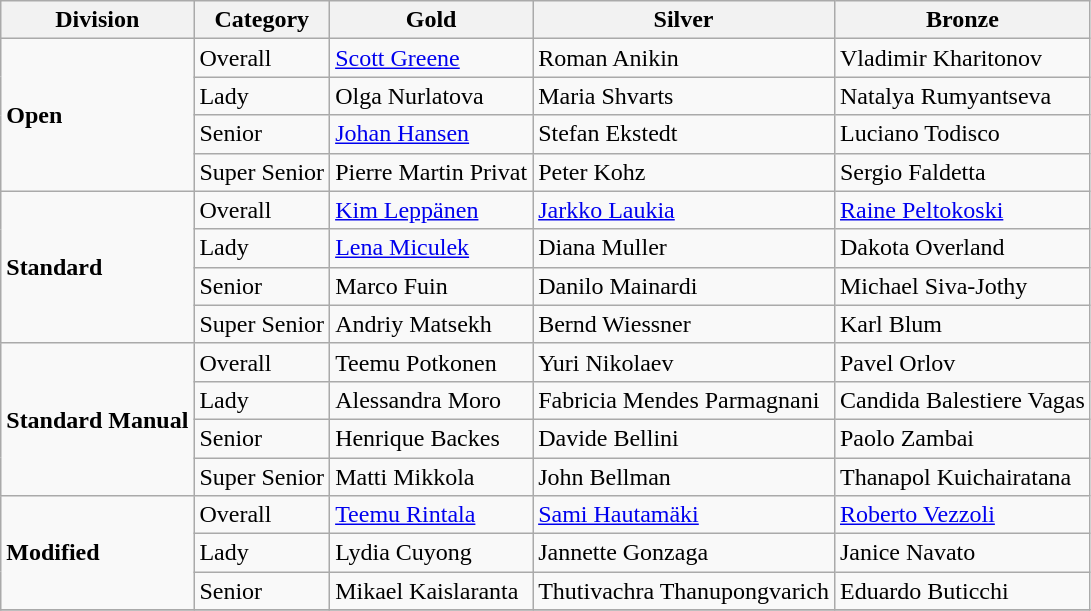<table class="wikitable" style="text-align: left;">
<tr>
<th>Division</th>
<th>Category</th>
<th> Gold</th>
<th> Silver</th>
<th> Bronze</th>
</tr>
<tr>
<td rowspan="4"><strong>Open</strong></td>
<td>Overall</td>
<td> <a href='#'>Scott Greene</a></td>
<td> Roman Anikin</td>
<td> Vladimir Kharitonov</td>
</tr>
<tr>
<td>Lady</td>
<td> Olga Nurlatova</td>
<td> Maria Shvarts</td>
<td> Natalya Rumyantseva</td>
</tr>
<tr>
<td>Senior</td>
<td> <a href='#'>Johan Hansen</a></td>
<td> Stefan Ekstedt</td>
<td> Luciano Todisco</td>
</tr>
<tr>
<td>Super Senior</td>
<td> Pierre Martin Privat</td>
<td> Peter Kohz</td>
<td> Sergio Faldetta</td>
</tr>
<tr>
<td rowspan="4"><strong>Standard</strong></td>
<td>Overall</td>
<td> <a href='#'>Kim Leppänen</a></td>
<td> <a href='#'>Jarkko Laukia</a></td>
<td> <a href='#'>Raine Peltokoski</a></td>
</tr>
<tr>
<td>Lady</td>
<td> <a href='#'>Lena Miculek</a></td>
<td> Diana Muller</td>
<td> Dakota Overland</td>
</tr>
<tr>
<td>Senior</td>
<td> Marco Fuin</td>
<td> Danilo Mainardi</td>
<td> Michael Siva-Jothy</td>
</tr>
<tr>
<td>Super Senior</td>
<td> Andriy Matsekh</td>
<td> Bernd Wiessner</td>
<td> Karl Blum</td>
</tr>
<tr>
<td rowspan="4"><strong>Standard Manual</strong></td>
<td>Overall</td>
<td> Teemu Potkonen</td>
<td> Yuri Nikolaev</td>
<td> Pavel Orlov</td>
</tr>
<tr>
<td>Lady</td>
<td> Alessandra Moro</td>
<td> Fabricia Mendes Parmagnani</td>
<td> Candida Balestiere Vagas</td>
</tr>
<tr>
<td>Senior</td>
<td> Henrique Backes</td>
<td> Davide Bellini</td>
<td> Paolo Zambai</td>
</tr>
<tr>
<td>Super Senior</td>
<td> Matti Mikkola</td>
<td> John Bellman</td>
<td> Thanapol Kuichairatana</td>
</tr>
<tr>
<td rowspan="3"><strong>Modified</strong></td>
<td>Overall</td>
<td> <a href='#'>Teemu Rintala</a></td>
<td> <a href='#'>Sami Hautamäki</a></td>
<td> <a href='#'>Roberto Vezzoli</a></td>
</tr>
<tr>
<td>Lady</td>
<td> Lydia Cuyong</td>
<td> Jannette Gonzaga</td>
<td> Janice Navato</td>
</tr>
<tr>
<td>Senior</td>
<td> Mikael Kaislaranta</td>
<td> Thutivachra Thanupongvarich</td>
<td> Eduardo Buticchi</td>
</tr>
<tr>
</tr>
</table>
